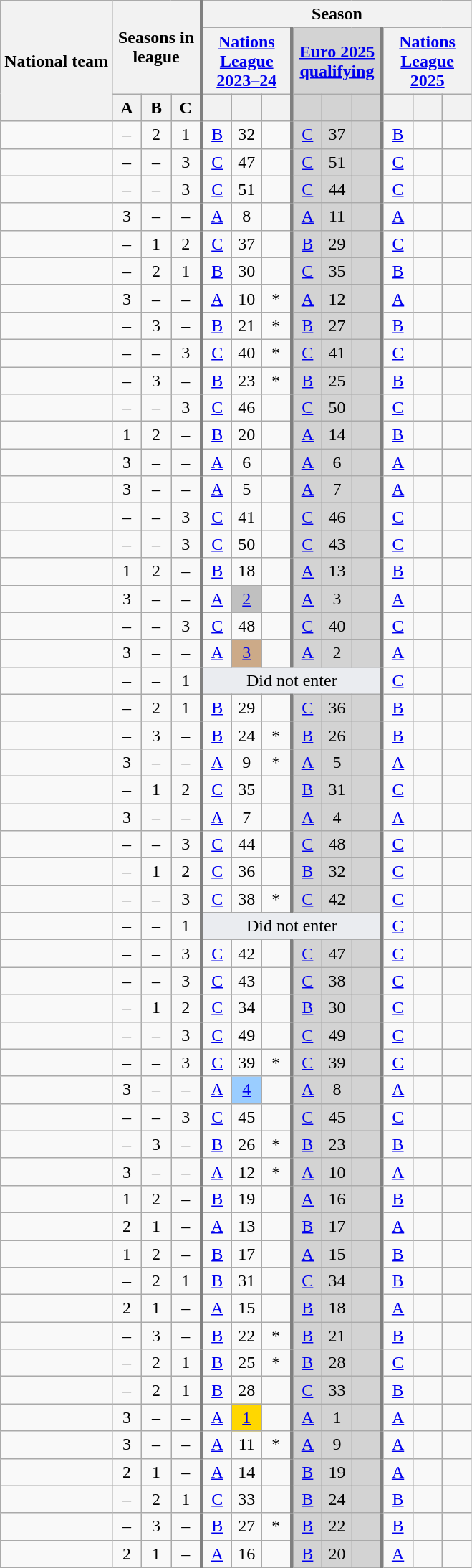<table class="wikitable sortable" style="text-align:center">
<tr>
<th rowspan="3">National team</th>
<th colspan="3" rowspan="2">Seasons in league</th>
<th colspan="9" style="border-left:3px solid gray">Season</th>
</tr>
<tr>
<th colspan="3" style="border-left:3px solid gray"><a href='#'>Nations League<br>2023–24</a></th>
<th colspan="3" style="border-left:3px solid gray; background:lightgray"><a href='#'>Euro 2025<br>qualifying</a></th>
<th colspan="3" style="border-left:3px solid gray"><a href='#'>Nations League<br>2025</a><br></th>
</tr>
<tr>
<th style="width:20px">A</th>
<th style="width:20px">B</th>
<th style="width:20px">C<br></th>
<th style="width:20px; border-left:3px solid gray"></th>
<th style="width:20px" data-sort-="" type="number"></th>
<th style="width:20px"><br></th>
<th style="width:20px; background:lightgray; border-left:3px solid gray"></th>
<th style="width:20px; background:lightgray" data-sort-="" type="number"></th>
<th style="width:20px; background:lightgray"><br></th>
<th style="width:20px; border-left:3px solid gray"></th>
<th style="width:20px" data-sort-="" type="number"></th>
<th style="width:20px"><br></th>
</tr>
<tr>
<td align="left"></td>
<td>–</td>
<td>2</td>
<td>1</td>
<td style="border-left:3px solid gray"><a href='#'>B</a></td>
<td>32</td>
<td></td>
<td style="background:lightgray; border-left:3px solid gray"><a href='#'>C</a></td>
<td style="background:lightgray">37</td>
<td style="background:lightgray"></td>
<td style="border-left:3px solid gray"><a href='#'>B</a></td>
<td></td>
<td></td>
</tr>
<tr>
<td align="left"></td>
<td>–</td>
<td>–</td>
<td>3</td>
<td style="border-left:3px solid gray"><a href='#'>C</a></td>
<td>47</td>
<td></td>
<td style="background:lightgray; border-left:3px solid gray"><a href='#'>C</a></td>
<td style="background:lightgray">51</td>
<td style="background:lightgray"></td>
<td style="border-left:3px solid gray"><a href='#'>C</a></td>
<td></td>
<td></td>
</tr>
<tr>
<td align="left"></td>
<td>–</td>
<td>–</td>
<td>3</td>
<td style="border-left:3px solid gray"><a href='#'>C</a></td>
<td>51</td>
<td></td>
<td style="background:lightgray; border-left:3px solid gray"><a href='#'>C</a></td>
<td style="background:lightgray">44</td>
<td style="background:lightgray"></td>
<td style="border-left:3px solid gray"><a href='#'>C</a></td>
<td></td>
<td></td>
</tr>
<tr>
<td align="left"></td>
<td>3</td>
<td>–</td>
<td>–</td>
<td style="border-left:3px solid gray"><a href='#'>A</a></td>
<td>8</td>
<td></td>
<td style="background:lightgray; border-left:3px solid gray"><a href='#'>A</a></td>
<td style="background:lightgray">11</td>
<td style="background:lightgray"></td>
<td style="border-left:3px solid gray"><a href='#'>A</a></td>
<td></td>
<td></td>
</tr>
<tr>
<td align="left"></td>
<td>–</td>
<td>1</td>
<td>2</td>
<td style="border-left:3px solid gray"><a href='#'>C</a></td>
<td>37</td>
<td></td>
<td style="background:lightgray; border-left:3px solid gray"><a href='#'>B</a></td>
<td style="background:lightgray">29</td>
<td style="background:lightgray"></td>
<td style="border-left:3px solid gray"><a href='#'>C</a></td>
<td></td>
<td></td>
</tr>
<tr>
<td align="left"></td>
<td>–</td>
<td>2</td>
<td>1</td>
<td style="border-left:3px solid gray"><a href='#'>B</a></td>
<td>30</td>
<td></td>
<td style="background:lightgray; border-left:3px solid gray"><a href='#'>C</a></td>
<td style="background:lightgray">35</td>
<td style="background:lightgray"></td>
<td style="border-left:3px solid gray"><a href='#'>B</a></td>
<td></td>
<td></td>
</tr>
<tr>
<td align="left"></td>
<td>3</td>
<td>–</td>
<td>–</td>
<td style="border-left:3px solid gray"><a href='#'>A</a></td>
<td>10</td>
<td>*</td>
<td style="background:lightgray; border-left:3px solid gray"><a href='#'>A</a></td>
<td style="background:lightgray">12</td>
<td style="background:lightgray"></td>
<td style="border-left:3px solid gray"><a href='#'>A</a></td>
<td></td>
<td></td>
</tr>
<tr>
<td align="left"></td>
<td>–</td>
<td>3</td>
<td>–</td>
<td style="border-left:3px solid gray"><a href='#'>B</a></td>
<td>21</td>
<td>*</td>
<td style="background:lightgray; border-left:3px solid gray"><a href='#'>B</a></td>
<td style="background:lightgray">27</td>
<td style="background:lightgray"></td>
<td style="border-left:3px solid gray"><a href='#'>B</a></td>
<td></td>
<td></td>
</tr>
<tr>
<td align="left"></td>
<td>–</td>
<td>–</td>
<td>3</td>
<td style="border-left:3px solid gray"><a href='#'>C</a></td>
<td>40</td>
<td>*</td>
<td style="background:lightgray; border-left:3px solid gray"><a href='#'>C</a></td>
<td style="background:lightgray">41</td>
<td style="background:lightgray"></td>
<td style="border-left:3px solid gray"><a href='#'>C</a></td>
<td></td>
<td></td>
</tr>
<tr>
<td align="left"></td>
<td>–</td>
<td>3</td>
<td>–</td>
<td style="border-left:3px solid gray"><a href='#'>B</a></td>
<td>23</td>
<td>*</td>
<td style="background:lightgray; border-left:3px solid gray"><a href='#'>B</a></td>
<td style="background:lightgray">25</td>
<td style="background:lightgray"></td>
<td style="border-left:3px solid gray"><a href='#'>B</a></td>
<td></td>
<td></td>
</tr>
<tr>
<td align="left"></td>
<td>–</td>
<td>–</td>
<td>3</td>
<td style="border-left:3px solid gray"><a href='#'>C</a></td>
<td>46</td>
<td></td>
<td style="background:lightgray; border-left:3px solid gray"><a href='#'>C</a></td>
<td style="background:lightgray">50</td>
<td style="background:lightgray"></td>
<td style="border-left:3px solid gray"><a href='#'>C</a></td>
<td></td>
<td></td>
</tr>
<tr>
<td align="left"></td>
<td>1</td>
<td>2</td>
<td>–</td>
<td style="border-left:3px solid gray"><a href='#'>B</a></td>
<td>20</td>
<td></td>
<td style="background:lightgray; border-left:3px solid gray"><a href='#'>A</a></td>
<td style="background:lightgray">14</td>
<td style="background:lightgray"></td>
<td style="border-left:3px solid gray"><a href='#'>B</a></td>
<td></td>
<td></td>
</tr>
<tr>
<td align="left"></td>
<td>3</td>
<td>–</td>
<td>–</td>
<td style="border-left:3px solid gray"><a href='#'>A</a></td>
<td>6</td>
<td></td>
<td style="background:lightgray; border-left:3px solid gray"><a href='#'>A</a></td>
<td style="background:lightgray">6</td>
<td style="background:lightgray"></td>
<td style="border-left:3px solid gray"><a href='#'>A</a></td>
<td></td>
<td></td>
</tr>
<tr>
<td align="left"></td>
<td>3</td>
<td>–</td>
<td>–</td>
<td style="border-left:3px solid gray"><a href='#'>A</a></td>
<td>5</td>
<td></td>
<td style="background:lightgray; border-left:3px solid gray"><a href='#'>A</a></td>
<td style="background:lightgray">7</td>
<td style="background:lightgray"></td>
<td style="border-left:3px solid gray"><a href='#'>A</a></td>
<td></td>
<td></td>
</tr>
<tr>
<td align="left"></td>
<td>–</td>
<td>–</td>
<td>3</td>
<td style="border-left:3px solid gray"><a href='#'>C</a></td>
<td>41</td>
<td></td>
<td style="background:lightgray; border-left:3px solid gray"><a href='#'>C</a></td>
<td style="background:lightgray">46</td>
<td style="background:lightgray"></td>
<td style="border-left:3px solid gray"><a href='#'>C</a></td>
<td></td>
<td></td>
</tr>
<tr>
<td align="left"></td>
<td>–</td>
<td>–</td>
<td>3</td>
<td style="border-left:3px solid gray"><a href='#'>C</a></td>
<td>50</td>
<td></td>
<td style="background:lightgray; border-left:3px solid gray"><a href='#'>C</a></td>
<td style="background:lightgray">43</td>
<td style="background:lightgray"></td>
<td style="border-left:3px solid gray"><a href='#'>C</a></td>
<td></td>
<td></td>
</tr>
<tr>
<td align="left"></td>
<td>1</td>
<td>2</td>
<td>–</td>
<td style="border-left:3px solid gray"><a href='#'>B</a></td>
<td>18</td>
<td></td>
<td style="background:lightgray; border-left:3px solid gray"><a href='#'>A</a></td>
<td style="background:lightgray">13</td>
<td style="background:lightgray"></td>
<td style="border-left:3px solid gray"><a href='#'>B</a></td>
<td></td>
<td></td>
</tr>
<tr>
<td align="left"></td>
<td>3</td>
<td>–</td>
<td>–</td>
<td style="border-left:3px solid gray"><a href='#'>A</a></td>
<td style="background:silver"><a href='#'>2</a></td>
<td></td>
<td style="background:lightgray; border-left:3px solid gray"><a href='#'>A</a></td>
<td style="background:lightgray">3</td>
<td style="background:lightgray"></td>
<td style="border-left:3px solid gray"><a href='#'>A</a></td>
<td></td>
<td></td>
</tr>
<tr>
<td align="left"></td>
<td>–</td>
<td>–</td>
<td>3</td>
<td style="border-left:3px solid gray"><a href='#'>C</a></td>
<td>48</td>
<td></td>
<td style="background:lightgray; border-left:3px solid gray"><a href='#'>C</a></td>
<td style="background:lightgray">40</td>
<td style="background:lightgray"></td>
<td style="border-left:3px solid gray"><a href='#'>C</a></td>
<td></td>
<td></td>
</tr>
<tr>
<td align="left"></td>
<td>3</td>
<td>–</td>
<td>–</td>
<td style="border-left:3px solid gray"><a href='#'>A</a></td>
<td style="background:#ca8"><a href='#'>3</a></td>
<td></td>
<td style="background:lightgray; border-left:3px solid gray"><a href='#'>A</a></td>
<td style="background:lightgray">2</td>
<td style="background:lightgray"></td>
<td style="border-left:3px solid gray"><a href='#'>A</a></td>
<td></td>
<td></td>
</tr>
<tr>
<td align="left"></td>
<td>–</td>
<td>–</td>
<td>1</td>
<td colspan=6 style="border-left:3px solid gray; background:#eaecf0">Did not enter</td>
<td style="border-left:3px solid gray"><a href='#'>C</a></td>
<td></td>
<td></td>
</tr>
<tr>
<td align="left"></td>
<td>–</td>
<td>2</td>
<td>1</td>
<td style="border-left:3px solid gray"><a href='#'>B</a></td>
<td>29</td>
<td></td>
<td style="background:lightgray; border-left:3px solid gray"><a href='#'>C</a></td>
<td style="background:lightgray">36</td>
<td style="background:lightgray"></td>
<td style="border-left:3px solid gray"><a href='#'>B</a></td>
<td></td>
<td></td>
</tr>
<tr>
<td align="left"></td>
<td>–</td>
<td>3</td>
<td>–</td>
<td style="border-left:3px solid gray"><a href='#'>B</a></td>
<td>24</td>
<td>*</td>
<td style="background:lightgray; border-left:3px solid gray"><a href='#'>B</a></td>
<td style="background:lightgray">26</td>
<td style="background:lightgray"></td>
<td style="border-left:3px solid gray"><a href='#'>B</a></td>
<td></td>
<td></td>
</tr>
<tr>
<td align="left"></td>
<td>3</td>
<td>–</td>
<td>–</td>
<td style="border-left:3px solid gray"><a href='#'>A</a></td>
<td>9</td>
<td>*</td>
<td style="background:lightgray; border-left:3px solid gray"><a href='#'>A</a></td>
<td style="background:lightgray">5</td>
<td style="background:lightgray"></td>
<td style="border-left:3px solid gray"><a href='#'>A</a></td>
<td></td>
<td></td>
</tr>
<tr>
<td align="left"></td>
<td>–</td>
<td>1</td>
<td>2</td>
<td style="border-left:3px solid gray"><a href='#'>C</a></td>
<td>35</td>
<td></td>
<td style="background:lightgray; border-left:3px solid gray"><a href='#'>B</a></td>
<td style="background:lightgray">31</td>
<td style="background:lightgray"></td>
<td style="border-left:3px solid gray"><a href='#'>C</a></td>
<td></td>
<td></td>
</tr>
<tr>
<td align="left"></td>
<td>3</td>
<td>–</td>
<td>–</td>
<td style="border-left:3px solid gray"><a href='#'>A</a></td>
<td>7</td>
<td></td>
<td style="background:lightgray; border-left:3px solid gray"><a href='#'>A</a></td>
<td style="background:lightgray">4</td>
<td style="background:lightgray"></td>
<td style="border-left:3px solid gray"><a href='#'>A</a></td>
<td></td>
<td></td>
</tr>
<tr>
<td align="left"></td>
<td>–</td>
<td>–</td>
<td>3</td>
<td style="border-left:3px solid gray"><a href='#'>C</a></td>
<td>44</td>
<td></td>
<td style="background:lightgray; border-left:3px solid gray"><a href='#'>C</a></td>
<td style="background:lightgray">48</td>
<td style="background:lightgray"></td>
<td style="border-left:3px solid gray"><a href='#'>C</a></td>
<td></td>
<td></td>
</tr>
<tr>
<td align="left"></td>
<td>–</td>
<td>1</td>
<td>2</td>
<td style="border-left:3px solid gray"><a href='#'>C</a></td>
<td>36</td>
<td></td>
<td style="background:lightgray; border-left:3px solid gray"><a href='#'>B</a></td>
<td style="background:lightgray">32</td>
<td style="background:lightgray"></td>
<td style="border-left:3px solid gray"><a href='#'>C</a></td>
<td></td>
<td></td>
</tr>
<tr>
<td align="left"></td>
<td>–</td>
<td>–</td>
<td>3</td>
<td style="border-left:3px solid gray"><a href='#'>C</a></td>
<td>38</td>
<td>*</td>
<td style="background:lightgray; border-left:3px solid gray"><a href='#'>C</a></td>
<td style="background:lightgray">42</td>
<td style="background:lightgray"></td>
<td style="border-left:3px solid gray"><a href='#'>C</a></td>
<td></td>
<td></td>
</tr>
<tr>
<td align="left"></td>
<td>–</td>
<td>–</td>
<td>1</td>
<td colspan=6 style="border-left:3px solid gray; background:#eaecf0">Did not enter</td>
<td style="border-left:3px solid gray"><a href='#'>C</a></td>
<td></td>
<td></td>
</tr>
<tr>
<td align="left"></td>
<td>–</td>
<td>–</td>
<td>3</td>
<td style="border-left:3px solid gray"><a href='#'>C</a></td>
<td>42</td>
<td></td>
<td style="background:lightgray; border-left:3px solid gray"><a href='#'>C</a></td>
<td style="background:lightgray">47</td>
<td style="background:lightgray"></td>
<td style="border-left:3px solid gray"><a href='#'>C</a></td>
<td></td>
<td></td>
</tr>
<tr>
<td align="left"></td>
<td>–</td>
<td>–</td>
<td>3</td>
<td style="border-left:3px solid gray"><a href='#'>C</a></td>
<td>43</td>
<td></td>
<td style="background:lightgray; border-left:3px solid gray"><a href='#'>C</a></td>
<td style="background:lightgray">38</td>
<td style="background:lightgray"></td>
<td style="border-left:3px solid gray"><a href='#'>C</a></td>
<td></td>
<td></td>
</tr>
<tr>
<td align="left"></td>
<td>–</td>
<td>1</td>
<td>2</td>
<td style="border-left:3px solid gray"><a href='#'>C</a></td>
<td>34</td>
<td></td>
<td style="background:lightgray; border-left:3px solid gray"><a href='#'>B</a></td>
<td style="background:lightgray">30</td>
<td style="background:lightgray"></td>
<td style="border-left:3px solid gray"><a href='#'>C</a></td>
<td></td>
<td></td>
</tr>
<tr>
<td align="left"></td>
<td>–</td>
<td>–</td>
<td>3</td>
<td style="border-left:3px solid gray"><a href='#'>C</a></td>
<td>49</td>
<td></td>
<td style="background:lightgray; border-left:3px solid gray"><a href='#'>C</a></td>
<td style="background:lightgray">49</td>
<td style="background:lightgray"></td>
<td style="border-left:3px solid gray"><a href='#'>C</a></td>
<td></td>
<td></td>
</tr>
<tr>
<td align="left"></td>
<td>–</td>
<td>–</td>
<td>3</td>
<td style="border-left:3px solid gray"><a href='#'>C</a></td>
<td>39</td>
<td>*</td>
<td style="background:lightgray; border-left:3px solid gray"><a href='#'>C</a></td>
<td style="background:lightgray">39</td>
<td style="background:lightgray"></td>
<td style="border-left:3px solid gray"><a href='#'>C</a></td>
<td></td>
<td></td>
</tr>
<tr>
<td align="left"></td>
<td>3</td>
<td>–</td>
<td>–</td>
<td style="border-left:3px solid gray"><a href='#'>A</a></td>
<td style="background:#9acdff"><a href='#'>4</a></td>
<td></td>
<td style="background:lightgray; border-left:3px solid gray"><a href='#'>A</a></td>
<td style="background:lightgray">8</td>
<td style="background:lightgray"></td>
<td style="border-left:3px solid gray"><a href='#'>A</a></td>
<td></td>
<td></td>
</tr>
<tr>
<td align="left"></td>
<td>–</td>
<td>–</td>
<td>3</td>
<td style="border-left:3px solid gray"><a href='#'>C</a></td>
<td>45</td>
<td></td>
<td style="background:lightgray; border-left:3px solid gray"><a href='#'>C</a></td>
<td style="background:lightgray">45</td>
<td style="background:lightgray"></td>
<td style="border-left:3px solid gray"><a href='#'>C</a></td>
<td></td>
<td></td>
</tr>
<tr>
<td align="left"></td>
<td>–</td>
<td>3</td>
<td>–</td>
<td style="border-left:3px solid gray"><a href='#'>B</a></td>
<td>26</td>
<td>*</td>
<td style="background:lightgray; border-left:3px solid gray"><a href='#'>B</a></td>
<td style="background:lightgray">23</td>
<td style="background:lightgray"></td>
<td style="border-left:3px solid gray"><a href='#'>B</a></td>
<td></td>
<td></td>
</tr>
<tr>
<td align="left"></td>
<td>3</td>
<td>–</td>
<td>–</td>
<td style="border-left:3px solid gray"><a href='#'>A</a></td>
<td>12</td>
<td>*</td>
<td style="background:lightgray; border-left:3px solid gray"><a href='#'>A</a></td>
<td style="background:lightgray">10</td>
<td style="background:lightgray"></td>
<td style="border-left:3px solid gray"><a href='#'>A</a></td>
<td></td>
<td></td>
</tr>
<tr>
<td align="left"></td>
<td>1</td>
<td>2</td>
<td>–</td>
<td style="border-left:3px solid gray"><a href='#'>B</a></td>
<td>19</td>
<td></td>
<td style="background:lightgray; border-left:3px solid gray"><a href='#'>A</a></td>
<td style="background:lightgray">16</td>
<td style="background:lightgray"></td>
<td style="border-left:3px solid gray"><a href='#'>B</a></td>
<td></td>
<td></td>
</tr>
<tr>
<td align="left"></td>
<td>2</td>
<td>1</td>
<td>–</td>
<td style="border-left:3px solid gray"><a href='#'>A</a></td>
<td>13</td>
<td></td>
<td style="background:lightgray; border-left:3px solid gray"><a href='#'>B</a></td>
<td style="background:lightgray">17</td>
<td style="background:lightgray"></td>
<td style="border-left:3px solid gray"><a href='#'>A</a></td>
<td></td>
<td></td>
</tr>
<tr>
<td align="left"></td>
<td>1</td>
<td>2</td>
<td>–</td>
<td style="border-left:3px solid gray"><a href='#'>B</a></td>
<td>17</td>
<td></td>
<td style="background:lightgray; border-left:3px solid gray"><a href='#'>A</a></td>
<td style="background:lightgray">15</td>
<td style="background:lightgray"></td>
<td style="border-left:3px solid gray"><a href='#'>B</a></td>
<td></td>
<td></td>
</tr>
<tr>
<td align="left"></td>
<td>–</td>
<td>2</td>
<td>1</td>
<td style="border-left:3px solid gray"><a href='#'>B</a></td>
<td>31</td>
<td></td>
<td style="background:lightgray; border-left:3px solid gray"><a href='#'>C</a></td>
<td style="background:lightgray">34</td>
<td style="background:lightgray"></td>
<td style="border-left:3px solid gray"><a href='#'>B</a></td>
<td></td>
<td></td>
</tr>
<tr>
<td align="left"></td>
<td>2</td>
<td>1</td>
<td>–</td>
<td style="border-left:3px solid gray"><a href='#'>A</a></td>
<td>15</td>
<td></td>
<td style="background:lightgray; border-left:3px solid gray"><a href='#'>B</a></td>
<td style="background:lightgray">18</td>
<td style="background:lightgray"></td>
<td style="border-left:3px solid gray"><a href='#'>A</a></td>
<td></td>
<td></td>
</tr>
<tr>
<td align="left"></td>
<td>–</td>
<td>3</td>
<td>–</td>
<td style="border-left:3px solid gray"><a href='#'>B</a></td>
<td>22</td>
<td>*</td>
<td style="background:lightgray; border-left:3px solid gray"><a href='#'>B</a></td>
<td style="background:lightgray">21</td>
<td style="background:lightgray"></td>
<td style="border-left:3px solid gray"><a href='#'>B</a></td>
<td></td>
<td></td>
</tr>
<tr>
<td align="left"></td>
<td>–</td>
<td>2</td>
<td>1</td>
<td style="border-left:3px solid gray"><a href='#'>B</a></td>
<td>25</td>
<td>*</td>
<td style="background:lightgray; border-left:3px solid gray"><a href='#'>B</a></td>
<td style="background:lightgray">28</td>
<td style="background:lightgray"></td>
<td style="border-left:3px solid gray"><a href='#'>C</a></td>
<td></td>
<td></td>
</tr>
<tr>
<td align="left"></td>
<td>–</td>
<td>2</td>
<td>1</td>
<td style="border-left:3px solid gray"><a href='#'>B</a></td>
<td>28</td>
<td></td>
<td style="background:lightgray; border-left:3px solid gray"><a href='#'>C</a></td>
<td style="background:lightgray">33</td>
<td style="background:lightgray"></td>
<td style="border-left:3px solid gray"><a href='#'>B</a></td>
<td></td>
<td></td>
</tr>
<tr>
<td align="left"></td>
<td>3</td>
<td>–</td>
<td>–</td>
<td style="border-left:3px solid gray"><a href='#'>A</a></td>
<td style="background:gold"><a href='#'>1</a></td>
<td></td>
<td style="background:lightgray; border-left:3px solid gray"><a href='#'>A</a></td>
<td style="background:lightgray">1</td>
<td style="background:lightgray"></td>
<td style="border-left:3px solid gray"><a href='#'>A</a></td>
<td></td>
<td></td>
</tr>
<tr>
<td align="left"></td>
<td>3</td>
<td>–</td>
<td>–</td>
<td style="border-left:3px solid gray"><a href='#'>A</a></td>
<td>11</td>
<td>*</td>
<td style="background:lightgray; border-left:3px solid gray"><a href='#'>A</a></td>
<td style="background:lightgray">9</td>
<td style="background:lightgray"></td>
<td style="border-left:3px solid gray"><a href='#'>A</a></td>
<td></td>
<td></td>
</tr>
<tr>
<td align="left"></td>
<td>2</td>
<td>1</td>
<td>–</td>
<td style="border-left:3px solid gray"><a href='#'>A</a></td>
<td>14</td>
<td></td>
<td style="background:lightgray; border-left:3px solid gray"><a href='#'>B</a></td>
<td style="background:lightgray">19</td>
<td style="background:lightgray"></td>
<td style="border-left:3px solid gray"><a href='#'>A</a></td>
<td></td>
<td></td>
</tr>
<tr>
<td align="left"></td>
<td>–</td>
<td>2</td>
<td>1</td>
<td style="border-left:3px solid gray"><a href='#'>C</a></td>
<td>33</td>
<td></td>
<td style="background:lightgray; border-left:3px solid gray"><a href='#'>B</a></td>
<td style="background:lightgray">24</td>
<td style="background:lightgray"></td>
<td style="border-left:3px solid gray"><a href='#'>B</a></td>
<td></td>
<td></td>
</tr>
<tr>
<td align="left"></td>
<td>–</td>
<td>3</td>
<td>–</td>
<td style="border-left:3px solid gray"><a href='#'>B</a></td>
<td>27</td>
<td>*</td>
<td style="background:lightgray; border-left:3px solid gray"><a href='#'>B</a></td>
<td style="background:lightgray">22</td>
<td style="background:lightgray"></td>
<td style="border-left:3px solid gray"><a href='#'>B</a></td>
<td></td>
<td></td>
</tr>
<tr>
<td align="left"></td>
<td>2</td>
<td>1</td>
<td>–</td>
<td style="border-left:3px solid gray"><a href='#'>A</a></td>
<td>16</td>
<td></td>
<td style="background:lightgray; border-left:3px solid gray"><a href='#'>B</a></td>
<td style="background:lightgray">20</td>
<td style="background:lightgray"></td>
<td style="border-left:3px solid gray"><a href='#'>A</a></td>
<td></td>
<td></td>
</tr>
</table>
